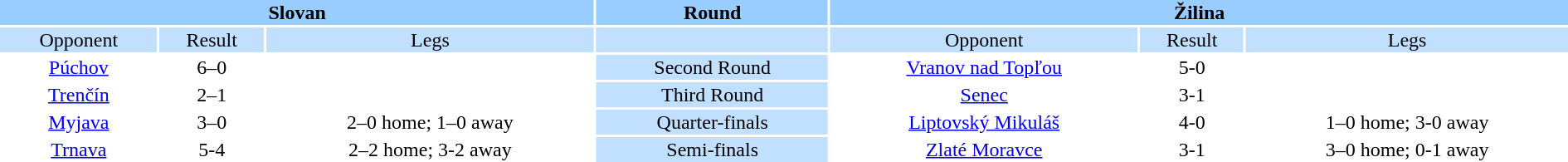<table width="100%" style="text-align:center">
<tr valign=top bgcolor=#99ccff>
<th colspan=3 style="width:1*">Slovan</th>
<th><strong>Round</strong></th>
<th colspan=3 style="width:1*">Žilina</th>
</tr>
<tr valign=top bgcolor=#c1e0ff>
<td>Opponent</td>
<td>Result</td>
<td>Legs</td>
<td bgcolor=#c1e0ff></td>
<td>Opponent</td>
<td>Result</td>
<td>Legs</td>
</tr>
<tr>
<td><a href='#'>Púchov</a></td>
<td>6–0</td>
<td></td>
<td bgcolor="#c1e0ff">Second Round</td>
<td><a href='#'>Vranov nad Topľou</a></td>
<td>5-0</td>
<td></td>
</tr>
<tr>
<td><a href='#'>Trenčín</a></td>
<td>2–1</td>
<td></td>
<td bgcolor="#c1e0ff">Third Round</td>
<td><a href='#'>Senec</a></td>
<td>3-1</td>
<td></td>
</tr>
<tr>
<td><a href='#'>Myjava</a></td>
<td>3–0</td>
<td>2–0 home; 1–0 away</td>
<td bgcolor="#c1e0ff">Quarter-finals</td>
<td><a href='#'>Liptovský Mikuláš</a></td>
<td>4-0</td>
<td>1–0 home; 3-0 away</td>
</tr>
<tr>
<td><a href='#'>Trnava</a></td>
<td>5-4</td>
<td>2–2 home; 3-2 away</td>
<td bgcolor="#c1e0ff">Semi-finals</td>
<td><a href='#'>Zlaté Moravce</a></td>
<td>3-1</td>
<td>3–0 home; 0-1 away</td>
</tr>
</table>
